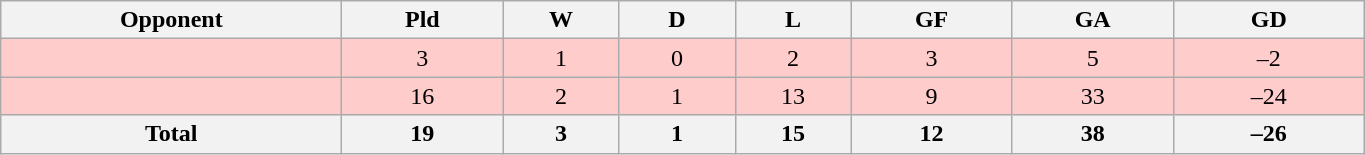<table class="wikitable sortable" style="text-align: center">
<tr>
<th width=220>Opponent<br></th>
<th width=100>Pld<br></th>
<th width=70>W<br></th>
<th width=70>D<br></th>
<th width=70>L<br></th>
<th width=100>GF<br></th>
<th width=100>GA<br></th>
<th width=120>GD<br></th>
</tr>
<tr bgcolor="#FFCCCC">
<td style="text-align:left;"></td>
<td>3</td>
<td>1</td>
<td>0</td>
<td>2</td>
<td>3</td>
<td>5</td>
<td>–2</td>
</tr>
<tr bgcolor="#FFCCCC">
<td style="text-align:left;"></td>
<td>16</td>
<td>2</td>
<td>1</td>
<td>13</td>
<td>9</td>
<td>33</td>
<td>–24</td>
</tr>
<tr class="sortbottom">
<th>Total</th>
<th>19</th>
<th>3</th>
<th>1</th>
<th>15</th>
<th>12</th>
<th>38</th>
<th>–26</th>
</tr>
</table>
